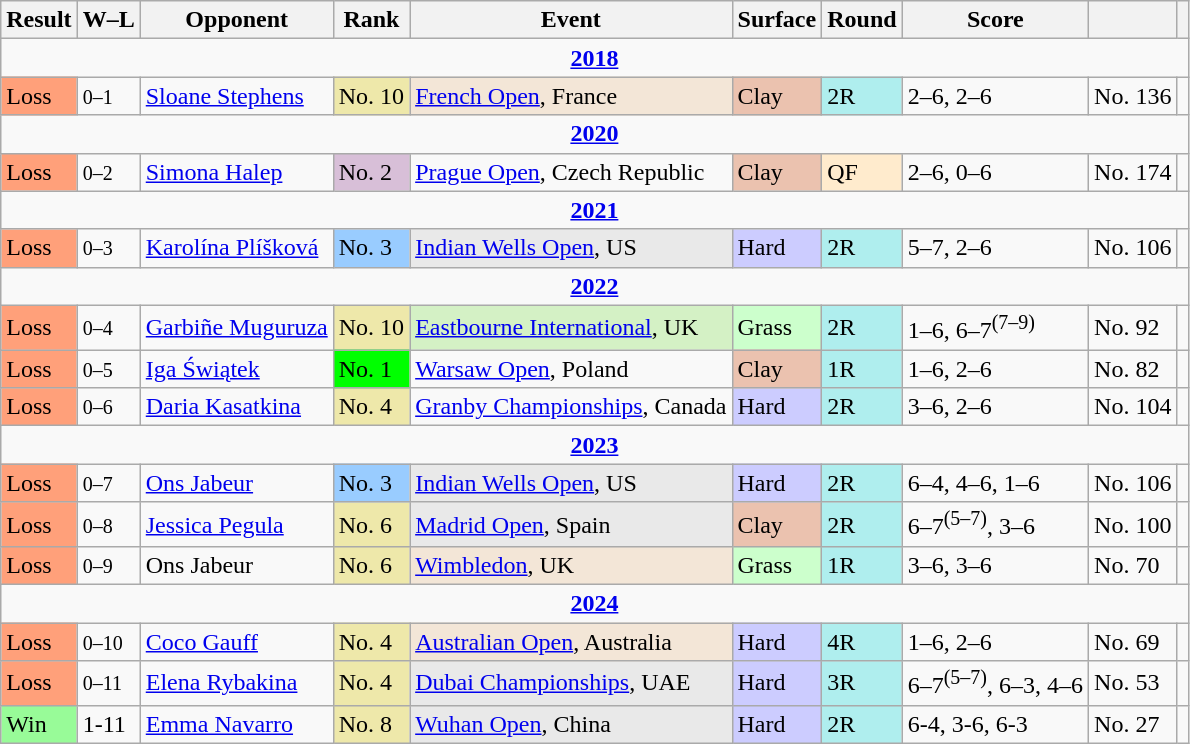<table class="wikitable sortable">
<tr>
<th>Result</th>
<th class=unsortable>W–L</th>
<th>Opponent</th>
<th>Rank</th>
<th>Event</th>
<th>Surface</th>
<th>Round</th>
<th class=unsortable>Score</th>
<th></th>
<th></th>
</tr>
<tr>
<td colspan="10" style="text-align:center"><strong><a href='#'>2018</a></strong></td>
</tr>
<tr>
<td bgcolor="ffa07a">Loss</td>
<td><small>0–1</small></td>
<td> <a href='#'>Sloane Stephens</a></td>
<td bgcolor="eee8AA">No. 10</td>
<td bgcolor="f3e6d7"><a href='#'>French Open</a>, France</td>
<td bgcolor="#ebc2af">Clay</td>
<td bgcolor="afeeee">2R</td>
<td>2–6, 2–6</td>
<td>No. 136</td>
<td></td>
</tr>
<tr>
<td colspan="10" style="text-align:center"><strong><a href='#'>2020</a></strong></td>
</tr>
<tr>
<td bgcolor="ffa07a">Loss</td>
<td><small>0–2</small></td>
<td> <a href='#'>Simona Halep</a></td>
<td bgcolor="thistle">No. 2</td>
<td><a href='#'>Prague Open</a>, Czech Republic</td>
<td bgcolor="#ebc2af">Clay</td>
<td bgcolor="ffebcd">QF</td>
<td>2–6, 0–6</td>
<td>No. 174</td>
<td></td>
</tr>
<tr>
<td colspan="10" style="text-align:center"><strong><a href='#'>2021</a></strong></td>
</tr>
<tr>
<td bgcolor=ffa07a>Loss</td>
<td><small>0–3</small></td>
<td> <a href='#'>Karolína Plíšková</a></td>
<td bgcolor=#9cf>No. 3</td>
<td bgcolor=e9e9e9><a href='#'>Indian Wells Open</a>, US</td>
<td bgcolor=#ccf>Hard</td>
<td bgcolor=afeeee>2R</td>
<td>5–7, 2–6</td>
<td>No. 106</td>
<td></td>
</tr>
<tr>
<td colspan="10" style="text-align:center"><strong><a href='#'>2022</a></strong></td>
</tr>
<tr>
<td bgcolor=ffa07a>Loss</td>
<td><small>0–4</small></td>
<td> <a href='#'>Garbiñe Muguruza</a></td>
<td bgcolor=eee8aa>No. 10</td>
<td bgcolor=d4f1c5><a href='#'>Eastbourne International</a>, UK</td>
<td bgcolor=#cfc>Grass</td>
<td bgcolor=afeeee>2R</td>
<td>1–6, 6–7<sup>(7–9)</sup></td>
<td>No. 92</td>
<td></td>
</tr>
<tr>
<td bgcolor=ffa07a>Loss</td>
<td><small>0–5</small></td>
<td> <a href='#'>Iga Świątek</a></td>
<td bgcolor=lime>No. 1</td>
<td><a href='#'>Warsaw Open</a>, Poland</td>
<td bgcolor=ebc2af>Clay</td>
<td bgcolor=afeeee>1R</td>
<td>1–6, 2–6</td>
<td>No. 82</td>
<td></td>
</tr>
<tr>
<td bgcolor=ffa07a>Loss</td>
<td><small>0–6</small></td>
<td> <a href='#'>Daria Kasatkina</a></td>
<td bgcolor=eee8aa>No. 4</td>
<td><a href='#'>Granby Championships</a>, Canada</td>
<td bgcolor=#ccf>Hard</td>
<td bgcolor=afeeee>2R</td>
<td>3–6, 2–6</td>
<td>No. 104</td>
<td></td>
</tr>
<tr>
<td colspan="10" style="text-align:center"><strong><a href='#'>2023</a></strong></td>
</tr>
<tr>
<td bgcolor=ffa07a>Loss</td>
<td><small>0–7</small></td>
<td> <a href='#'>Ons Jabeur</a></td>
<td bgcolor=#9cf>No. 3</td>
<td bgcolor=e9e9e9><a href='#'>Indian Wells Open</a>, US</td>
<td bgcolor=#ccf>Hard</td>
<td bgcolor=afeeee>2R</td>
<td>6–4, 4–6, 1–6</td>
<td>No. 106</td>
<td></td>
</tr>
<tr>
<td bgcolor=ffa07a>Loss</td>
<td><small>0–8</small></td>
<td> <a href='#'>Jessica Pegula</a></td>
<td bgcolor=eee8aa>No. 6</td>
<td bgcolor=e9e9e9><a href='#'>Madrid Open</a>, Spain</td>
<td bgcolor=ebc2af>Clay</td>
<td bgcolor=afeeee>2R</td>
<td>6–7<sup>(5–7)</sup>, 3–6</td>
<td>No. 100</td>
<td></td>
</tr>
<tr>
<td bgcolor=ffa07a>Loss</td>
<td><small>0–9</small></td>
<td> Ons Jabeur</td>
<td bgcolor=eee8aa>No. 6</td>
<td bgcolor=f3e6d7><a href='#'>Wimbledon</a>, UK</td>
<td bgcolor=#cfc>Grass</td>
<td bgcolor=afeeee>1R</td>
<td>3–6, 3–6</td>
<td>No. 70</td>
<td></td>
</tr>
<tr>
<td colspan="10" style="text-align:center"><strong><a href='#'>2024</a></strong></td>
</tr>
<tr>
<td bgcolor=ffa07a>Loss</td>
<td><small>0–10</small></td>
<td> <a href='#'>Coco Gauff</a></td>
<td bgcolor=eee8aa>No. 4</td>
<td bgcolor=f3e6d7><a href='#'>Australian Open</a>, Australia</td>
<td bgcolor=#ccf>Hard</td>
<td bgcolor=afeeee>4R</td>
<td>1–6, 2–6</td>
<td>No. 69</td>
<td></td>
</tr>
<tr>
<td bgcolor=ffa07a>Loss</td>
<td><small>0–11</small></td>
<td> <a href='#'>Elena Rybakina</a></td>
<td bgcolor=eee8aa>No. 4</td>
<td bgcolor=e9e9e9><a href='#'>Dubai Championships</a>, UAE</td>
<td bgcolor=#ccf>Hard</td>
<td bgcolor=afeeee>3R</td>
<td>6–7<sup>(5–7)</sup>, 6–3, 4–6</td>
<td>No. 53</td>
<td></td>
</tr>
<tr>
<td bgcolor=98FB98>Win</td>
<td>1-11</td>
<td> <a href='#'>Emma Navarro</a></td>
<td bgcolor=eee8aa>No. 8</td>
<td bgcolor=e9e9e9><a href='#'>Wuhan Open</a>, China</td>
<td bgcolor=#ccf>Hard</td>
<td bgcolor=afeeee>2R</td>
<td>6-4, 3-6, 6-3</td>
<td>No. 27</td>
<td></td>
</tr>
</table>
